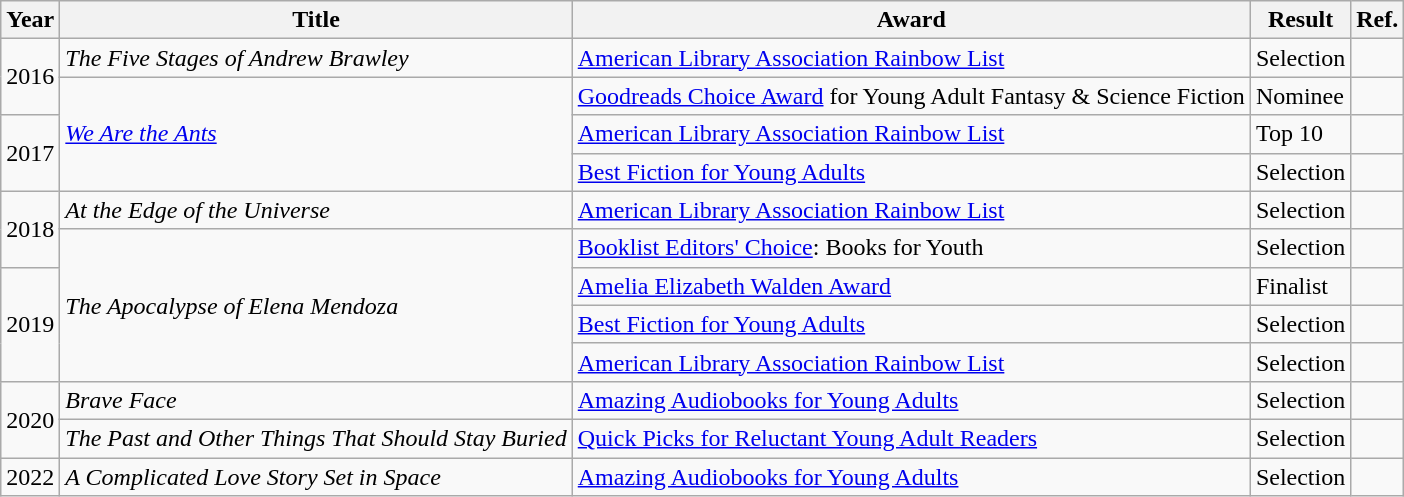<table class="wikitable sortable mw-collapsible">
<tr>
<th>Year</th>
<th>Title</th>
<th>Award</th>
<th>Result</th>
<th>Ref.</th>
</tr>
<tr>
<td rowspan="2">2016</td>
<td><em>The Five Stages of Andrew Brawley</em></td>
<td><a href='#'>American Library Association Rainbow List</a></td>
<td>Selection</td>
<td></td>
</tr>
<tr>
<td rowspan="3"><em><a href='#'>We Are the Ants</a></em></td>
<td><a href='#'>Goodreads Choice Award</a> for Young Adult Fantasy & Science Fiction</td>
<td>Nominee</td>
<td></td>
</tr>
<tr>
<td rowspan="2">2017</td>
<td><a href='#'>American Library Association Rainbow List</a></td>
<td>Top 10</td>
<td></td>
</tr>
<tr>
<td><a href='#'>Best Fiction for Young Adults</a></td>
<td>Selection</td>
<td></td>
</tr>
<tr>
<td rowspan="2">2018</td>
<td><em>At the Edge of the Universe</em></td>
<td><a href='#'>American Library Association Rainbow List</a></td>
<td>Selection</td>
<td></td>
</tr>
<tr>
<td rowspan="4"><em>The Apocalypse of Elena Mendoza</em></td>
<td><a href='#'>Booklist Editors' Choice</a>: Books for Youth</td>
<td>Selection</td>
<td></td>
</tr>
<tr>
<td rowspan="3">2019</td>
<td><a href='#'>Amelia Elizabeth Walden Award</a></td>
<td>Finalist</td>
<td></td>
</tr>
<tr>
<td><a href='#'>Best Fiction for Young Adults</a></td>
<td>Selection</td>
<td></td>
</tr>
<tr>
<td><a href='#'>American Library Association Rainbow List</a></td>
<td>Selection</td>
<td></td>
</tr>
<tr>
<td rowspan="2">2020</td>
<td><em>Brave Face</em></td>
<td><a href='#'>Amazing Audiobooks for Young Adults</a></td>
<td>Selection</td>
<td></td>
</tr>
<tr>
<td><em>The Past and Other Things That Should Stay Buried</em></td>
<td><a href='#'>Quick Picks for Reluctant Young Adult Readers</a></td>
<td>Selection</td>
<td></td>
</tr>
<tr>
<td>2022</td>
<td><em>A Complicated Love Story Set in Space</em></td>
<td><a href='#'>Amazing Audiobooks for Young Adults</a></td>
<td>Selection</td>
<td></td>
</tr>
</table>
